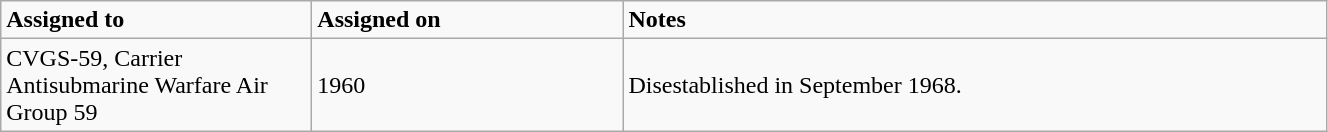<table class="wikitable" style="width: 70%;">
<tr>
<td style="width: 200px;"><strong>Assigned to</strong></td>
<td style="width: 200px;"><strong>Assigned on</strong></td>
<td><strong>Notes</strong></td>
</tr>
<tr>
<td>CVGS-59, Carrier Antisubmarine Warfare Air Group 59</td>
<td>1960</td>
<td>Disestablished in September 1968.</td>
</tr>
</table>
